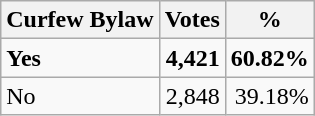<table class="wikitable">
<tr>
<th>Curfew Bylaw</th>
<th>Votes</th>
<th>%</th>
</tr>
<tr>
<td><strong>Yes</strong></td>
<td align="right"><strong>4,421</strong></td>
<td align="right"><strong>60.82%</strong></td>
</tr>
<tr>
<td>No</td>
<td align="right">2,848</td>
<td align="right">39.18%</td>
</tr>
</table>
